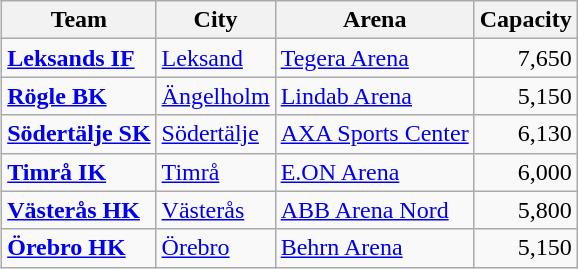<table class="wikitable sortable" align="right">
<tr>
<th>Team</th>
<th>City</th>
<th>Arena</th>
<th>Capacity</th>
</tr>
<tr>
<td><strong><a href='#'>Leksands IF</a></strong></td>
<td><a href='#'>Leksand</a></td>
<td><a href='#'>Tegera Arena</a></td>
<td align="right">7,650</td>
</tr>
<tr>
<td><strong><a href='#'>Rögle BK</a></strong></td>
<td><a href='#'>Ängelholm</a></td>
<td><a href='#'>Lindab Arena</a></td>
<td align="right">5,150</td>
</tr>
<tr>
<td><strong><a href='#'>Södertälje SK</a></strong></td>
<td><a href='#'>Södertälje</a></td>
<td><a href='#'>AXA Sports Center</a></td>
<td align="right">6,130</td>
</tr>
<tr>
<td><strong><a href='#'>Timrå IK</a></strong></td>
<td><a href='#'>Timrå</a></td>
<td><a href='#'>E.ON Arena</a></td>
<td align="right">6,000</td>
</tr>
<tr>
<td><strong><a href='#'>Västerås HK</a></strong></td>
<td><a href='#'>Västerås</a></td>
<td><a href='#'>ABB Arena Nord</a></td>
<td align="right">5,800</td>
</tr>
<tr>
<td><strong><a href='#'>Örebro HK</a></strong></td>
<td><a href='#'>Örebro</a></td>
<td><a href='#'>Behrn Arena</a></td>
<td align="right">5,150</td>
</tr>
</table>
